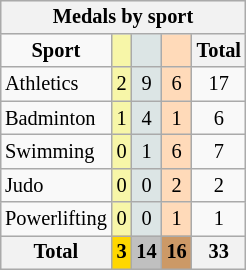<table class="wikitable" style="text-align:center; font-size:85%; float:right">
<tr style="background:#efefef;">
<th colspan=5><strong>Medals by sport</strong></th>
</tr>
<tr>
<td><strong>Sport</strong></td>
<th style="background:#f7f6a8;"></th>
<th style="background:#dce5e5;"></th>
<th style="background:#ffdab9;"></th>
<th><strong>Total</strong></th>
</tr>
<tr>
<td align=left>Athletics</td>
<td style="background:#f7f6a8;">2</td>
<td style="background:#dce5e5;">9</td>
<td style="background:#ffdab9;">6</td>
<td>17</td>
</tr>
<tr>
<td align=left>Badminton</td>
<td style="background:#f7f6a8;">1</td>
<td style="background:#dce5e5;">4</td>
<td style="background:#ffdab9;">1</td>
<td>6</td>
</tr>
<tr>
<td align=left>Swimming</td>
<td style="background:#f7f6a8;">0</td>
<td style="background:#dce5e5;">1</td>
<td style="background:#ffdab9;">6</td>
<td>7</td>
</tr>
<tr>
<td align=left>Judo</td>
<td style="background:#f7f6a8;">0</td>
<td style="background:#dce5e5;">0</td>
<td style="background:#ffdab9;">2</td>
<td>2</td>
</tr>
<tr>
<td align=left>Powerlifting</td>
<td style="background:#f7f6a8;">0</td>
<td style="background:#dce5e5;">0</td>
<td style="background:#ffdab9;">1</td>
<td>1</td>
</tr>
<tr>
<th><strong>Total</strong></th>
<th style="background:gold;"><strong>3</strong></th>
<th style="background:silver;"><strong>14</strong></th>
<th style="background:#c96;"><strong>16</strong></th>
<th><strong>33</strong></th>
</tr>
</table>
